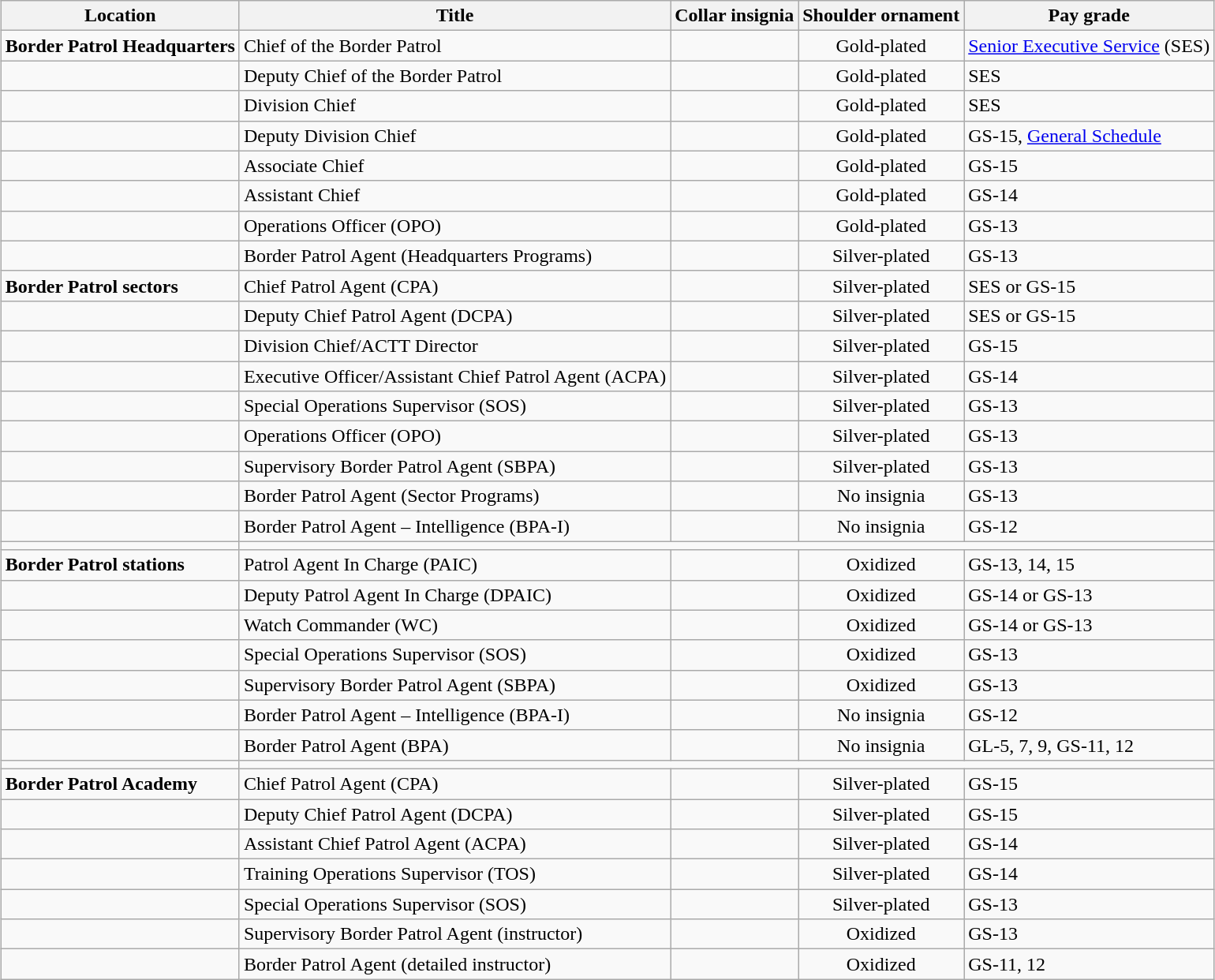<table style="margin:auto;"  class="wikitable">
<tr>
<th>Location</th>
<th>Title</th>
<th>Collar insignia</th>
<th>Shoulder ornament</th>
<th>Pay grade</th>
</tr>
<tr>
<td><strong>Border Patrol Headquarters</strong></td>
<td>Chief of the Border Patrol</td>
<td></td>
<td style="text-align: center;">Gold-plated</td>
<td><a href='#'>Senior Executive Service</a> (SES)</td>
</tr>
<tr>
<td></td>
<td>Deputy Chief of the Border Patrol</td>
<td></td>
<td style="text-align: center;">Gold-plated</td>
<td>SES</td>
</tr>
<tr>
<td></td>
<td>Division Chief</td>
<td></td>
<td style="text-align: center;">Gold-plated</td>
<td>SES</td>
</tr>
<tr>
<td></td>
<td>Deputy Division Chief</td>
<td></td>
<td style="text-align: center;">Gold-plated</td>
<td>GS-15, <a href='#'>General Schedule</a></td>
</tr>
<tr>
<td></td>
<td>Associate Chief</td>
<td></td>
<td style="text-align: center;">Gold-plated</td>
<td>GS-15</td>
</tr>
<tr>
<td></td>
<td>Assistant Chief</td>
<td></td>
<td style="text-align: center;">Gold-plated</td>
<td>GS-14</td>
</tr>
<tr>
<td></td>
<td>Operations Officer (OPO)</td>
<td></td>
<td style="text-align: center;">Gold-plated</td>
<td>GS-13</td>
</tr>
<tr>
<td></td>
<td>Border Patrol Agent (Headquarters Programs)</td>
<td></td>
<td style="text-align: center;">Silver-plated</td>
<td>GS-13</td>
</tr>
<tr>
<td><strong>Border Patrol sectors</strong></td>
<td>Chief Patrol Agent (CPA)</td>
<td></td>
<td style="text-align: center;">Silver-plated</td>
<td>SES or GS-15</td>
</tr>
<tr>
<td></td>
<td>Deputy Chief Patrol Agent (DCPA)</td>
<td></td>
<td style="text-align: center;">Silver-plated</td>
<td>SES or GS-15</td>
</tr>
<tr>
<td></td>
<td>Division Chief/ACTT Director</td>
<td></td>
<td style="text-align: center;">Silver-plated</td>
<td>GS-15</td>
</tr>
<tr>
<td></td>
<td>Executive Officer/Assistant Chief Patrol Agent (ACPA)</td>
<td></td>
<td style="text-align: center;">Silver-plated</td>
<td>GS-14</td>
</tr>
<tr>
<td></td>
<td>Special Operations Supervisor (SOS)</td>
<td></td>
<td style="text-align: center;">Silver-plated</td>
<td>GS-13</td>
</tr>
<tr>
<td></td>
<td>Operations Officer (OPO)</td>
<td></td>
<td style="text-align: center;">Silver-plated</td>
<td>GS-13</td>
</tr>
<tr>
<td></td>
<td>Supervisory Border Patrol Agent (SBPA)</td>
<td></td>
<td style="text-align: center;">Silver-plated</td>
<td>GS-13</td>
</tr>
<tr>
<td></td>
<td>Border Patrol Agent (Sector Programs)</td>
<td></td>
<td style="text-align: center;">No insignia</td>
<td>GS-13</td>
</tr>
<tr>
<td></td>
<td>Border Patrol Agent – Intelligence (BPA-I)</td>
<td></td>
<td style="text-align: center;">No insignia</td>
<td>GS-12</td>
</tr>
<tr>
<td></td>
</tr>
<tr>
<td><strong>Border Patrol stations</strong></td>
<td>Patrol Agent In Charge (PAIC)</td>
<td></td>
<td style="text-align: center;">Oxidized</td>
<td>GS-13, 14, 15</td>
</tr>
<tr>
<td></td>
<td>Deputy Patrol Agent In Charge (DPAIC)</td>
<td></td>
<td style="text-align: center;">Oxidized</td>
<td>GS-14 or GS-13</td>
</tr>
<tr>
<td></td>
<td>Watch Commander (WC)</td>
<td></td>
<td style="text-align: center;">Oxidized</td>
<td>GS-14 or GS-13</td>
</tr>
<tr>
<td></td>
<td>Special Operations Supervisor (SOS)</td>
<td></td>
<td style="text-align: center;">Oxidized</td>
<td>GS-13</td>
</tr>
<tr>
<td></td>
<td>Supervisory Border Patrol Agent (SBPA)</td>
<td></td>
<td style="text-align: center;">Oxidized</td>
<td>GS-13</td>
</tr>
<tr>
<td></td>
<td>Border Patrol Agent – Intelligence (BPA-I)</td>
<td></td>
<td style="text-align: center;">No insignia</td>
<td>GS-12</td>
</tr>
<tr>
<td></td>
<td>Border Patrol Agent (BPA)</td>
<td></td>
<td style="text-align: center;">No insignia</td>
<td>GL-5, 7, 9, GS-11, 12</td>
</tr>
<tr>
<td></td>
</tr>
<tr>
<td><strong>Border Patrol Academy</strong></td>
<td>Chief Patrol Agent (CPA)</td>
<td></td>
<td style="text-align: center;">Silver-plated</td>
<td>GS-15</td>
</tr>
<tr>
<td></td>
<td>Deputy Chief Patrol Agent (DCPA)</td>
<td></td>
<td style="text-align: center;">Silver-plated</td>
<td>GS-15</td>
</tr>
<tr>
<td></td>
<td>Assistant Chief Patrol Agent (ACPA)</td>
<td></td>
<td style="text-align: center;">Silver-plated</td>
<td>GS-14</td>
</tr>
<tr>
<td></td>
<td>Training Operations Supervisor (TOS)</td>
<td></td>
<td style="text-align: center;">Silver-plated</td>
<td>GS-14</td>
</tr>
<tr>
<td></td>
<td>Special Operations Supervisor (SOS)</td>
<td></td>
<td style="text-align: center;">Silver-plated</td>
<td>GS-13</td>
</tr>
<tr>
<td></td>
<td>Supervisory Border Patrol Agent (instructor)</td>
<td></td>
<td style="text-align: center;">Oxidized</td>
<td>GS-13</td>
</tr>
<tr>
<td></td>
<td>Border Patrol Agent (detailed instructor)</td>
<td></td>
<td style="text-align: center;">Oxidized</td>
<td>GS-11, 12</td>
</tr>
</table>
